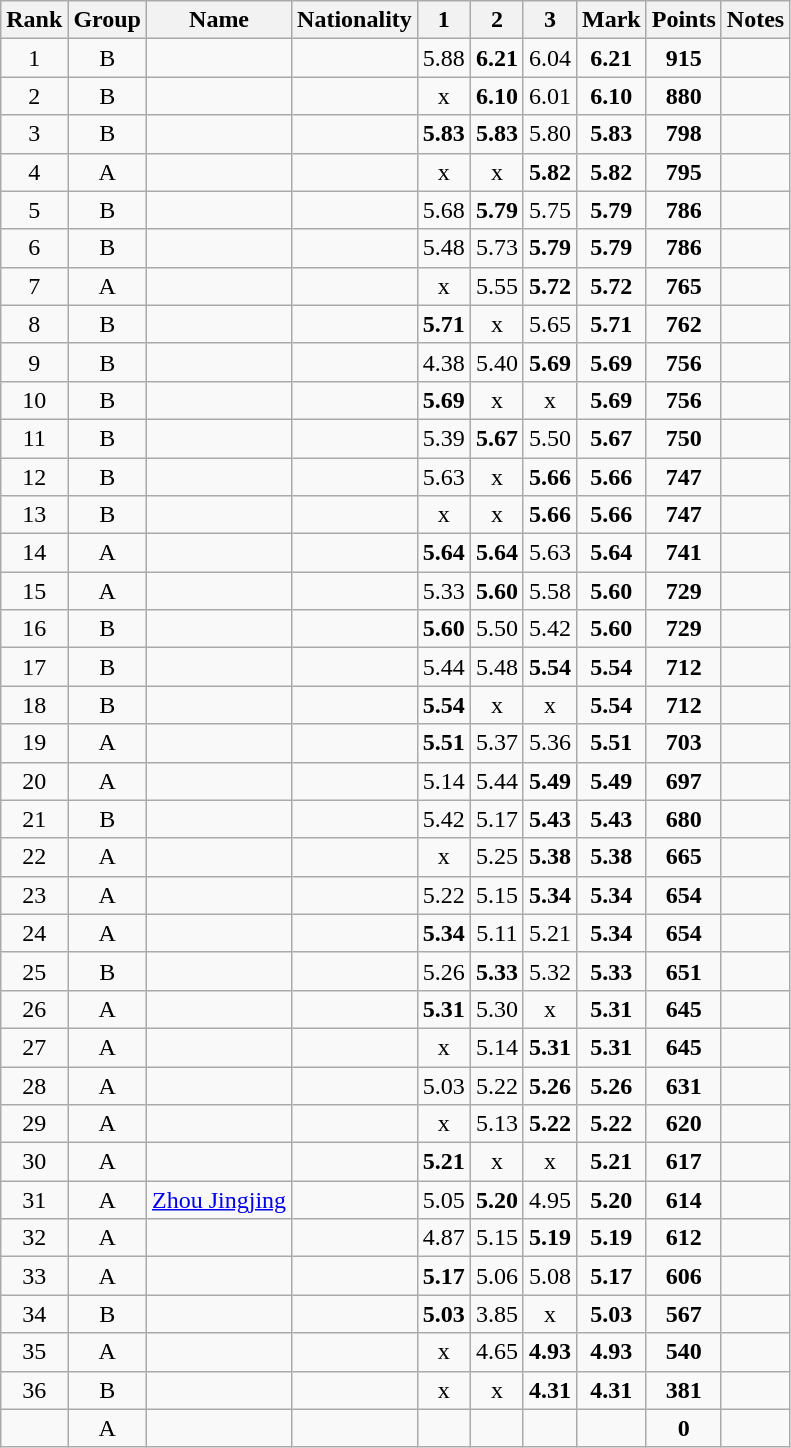<table class="wikitable sortable" style="text-align:center">
<tr>
<th>Rank</th>
<th>Group</th>
<th>Name</th>
<th>Nationality</th>
<th>1</th>
<th>2</th>
<th>3</th>
<th>Mark</th>
<th>Points</th>
<th>Notes</th>
</tr>
<tr>
<td>1</td>
<td>B</td>
<td align=left></td>
<td align=left></td>
<td>5.88</td>
<td><strong>6.21</strong></td>
<td>6.04</td>
<td><strong>6.21</strong></td>
<td><strong>915</strong></td>
<td></td>
</tr>
<tr>
<td>2</td>
<td>B</td>
<td align=left></td>
<td align=left></td>
<td>x</td>
<td><strong>6.10</strong></td>
<td>6.01</td>
<td><strong>6.10</strong></td>
<td><strong>880</strong></td>
<td></td>
</tr>
<tr>
<td>3</td>
<td>B</td>
<td align=left></td>
<td align=left></td>
<td><strong>5.83</strong></td>
<td><strong>5.83</strong></td>
<td>5.80</td>
<td><strong>5.83</strong></td>
<td><strong>798</strong></td>
<td></td>
</tr>
<tr>
<td>4</td>
<td>A</td>
<td align=left></td>
<td align=left></td>
<td>x</td>
<td>x</td>
<td><strong>5.82</strong></td>
<td><strong>5.82</strong></td>
<td><strong>795</strong></td>
<td></td>
</tr>
<tr>
<td>5</td>
<td>B</td>
<td align=left></td>
<td align=left></td>
<td>5.68</td>
<td><strong>5.79</strong></td>
<td>5.75</td>
<td><strong>5.79</strong></td>
<td><strong>786</strong></td>
<td></td>
</tr>
<tr>
<td>6</td>
<td>B</td>
<td align=left></td>
<td align=left></td>
<td>5.48</td>
<td>5.73</td>
<td><strong>5.79</strong></td>
<td><strong>5.79</strong></td>
<td><strong>786</strong></td>
<td></td>
</tr>
<tr>
<td>7</td>
<td>A</td>
<td align=left></td>
<td align=left></td>
<td>x</td>
<td>5.55</td>
<td><strong>5.72</strong></td>
<td><strong>5.72</strong></td>
<td><strong>765</strong></td>
<td></td>
</tr>
<tr>
<td>8</td>
<td>B</td>
<td align=left></td>
<td align=left></td>
<td><strong>5.71</strong></td>
<td>x</td>
<td>5.65</td>
<td><strong>5.71</strong></td>
<td><strong>762</strong></td>
<td></td>
</tr>
<tr>
<td>9</td>
<td>B</td>
<td align=left></td>
<td align=left></td>
<td>4.38</td>
<td>5.40</td>
<td><strong>5.69</strong></td>
<td><strong>5.69</strong></td>
<td><strong>756</strong></td>
<td></td>
</tr>
<tr>
<td>10</td>
<td>B</td>
<td align=left></td>
<td align=left></td>
<td><strong>5.69</strong></td>
<td>x</td>
<td>x</td>
<td><strong>5.69</strong></td>
<td><strong>756</strong></td>
<td></td>
</tr>
<tr>
<td>11</td>
<td>B</td>
<td align=left></td>
<td align=left></td>
<td>5.39</td>
<td><strong>5.67</strong></td>
<td>5.50</td>
<td><strong>5.67</strong></td>
<td><strong>750</strong></td>
<td></td>
</tr>
<tr>
<td>12</td>
<td>B</td>
<td align=left></td>
<td align=left></td>
<td>5.63</td>
<td>x</td>
<td><strong>5.66</strong></td>
<td><strong>5.66</strong></td>
<td><strong>747</strong></td>
<td></td>
</tr>
<tr>
<td>13</td>
<td>B</td>
<td align=left></td>
<td align=left></td>
<td>x</td>
<td>x</td>
<td><strong>5.66</strong></td>
<td><strong>5.66</strong></td>
<td><strong>747</strong></td>
<td></td>
</tr>
<tr>
<td>14</td>
<td>A</td>
<td align=left></td>
<td align=left></td>
<td><strong>5.64</strong></td>
<td><strong>5.64</strong></td>
<td>5.63</td>
<td><strong>5.64</strong></td>
<td><strong>741</strong></td>
<td></td>
</tr>
<tr>
<td>15</td>
<td>A</td>
<td align=left></td>
<td align=left></td>
<td>5.33</td>
<td><strong>5.60</strong></td>
<td>5.58</td>
<td><strong>5.60</strong></td>
<td><strong>729</strong></td>
<td></td>
</tr>
<tr>
<td>16</td>
<td>B</td>
<td align=left></td>
<td align=left></td>
<td><strong>5.60</strong></td>
<td>5.50</td>
<td>5.42</td>
<td><strong>5.60</strong></td>
<td><strong>729</strong></td>
<td></td>
</tr>
<tr>
<td>17</td>
<td>B</td>
<td align=left></td>
<td align=left></td>
<td>5.44</td>
<td>5.48</td>
<td><strong>5.54</strong></td>
<td><strong>5.54</strong></td>
<td><strong>712</strong></td>
<td></td>
</tr>
<tr>
<td>18</td>
<td>B</td>
<td align=left></td>
<td align=left></td>
<td><strong>5.54</strong></td>
<td>x</td>
<td>x</td>
<td><strong>5.54</strong></td>
<td><strong>712</strong></td>
<td></td>
</tr>
<tr>
<td>19</td>
<td>A</td>
<td align=left></td>
<td align=left></td>
<td><strong>5.51</strong></td>
<td>5.37</td>
<td>5.36</td>
<td><strong>5.51</strong></td>
<td><strong>703</strong></td>
<td></td>
</tr>
<tr>
<td>20</td>
<td>A</td>
<td align=left></td>
<td align=left></td>
<td>5.14</td>
<td>5.44</td>
<td><strong>5.49</strong></td>
<td><strong>5.49</strong></td>
<td><strong>697</strong></td>
<td></td>
</tr>
<tr>
<td>21</td>
<td>B</td>
<td align=left></td>
<td align=left></td>
<td>5.42</td>
<td>5.17</td>
<td><strong>5.43</strong></td>
<td><strong>5.43</strong></td>
<td><strong>680</strong></td>
<td></td>
</tr>
<tr>
<td>22</td>
<td>A</td>
<td align=left></td>
<td align=left></td>
<td>x</td>
<td>5.25</td>
<td><strong>5.38</strong></td>
<td><strong>5.38</strong></td>
<td><strong>665</strong></td>
<td></td>
</tr>
<tr>
<td>23</td>
<td>A</td>
<td align=left></td>
<td align=left></td>
<td>5.22</td>
<td>5.15</td>
<td><strong>5.34</strong></td>
<td><strong>5.34</strong></td>
<td><strong>654</strong></td>
<td></td>
</tr>
<tr>
<td>24</td>
<td>A</td>
<td align=left></td>
<td align=left></td>
<td><strong>5.34</strong></td>
<td>5.11</td>
<td>5.21</td>
<td><strong>5.34</strong></td>
<td><strong>654</strong></td>
<td></td>
</tr>
<tr>
<td>25</td>
<td>B</td>
<td align=left></td>
<td align=left></td>
<td>5.26</td>
<td><strong>5.33</strong></td>
<td>5.32</td>
<td><strong>5.33</strong></td>
<td><strong>651</strong></td>
<td></td>
</tr>
<tr>
<td>26</td>
<td>A</td>
<td align=left></td>
<td align=left></td>
<td><strong>5.31</strong></td>
<td>5.30</td>
<td>x</td>
<td><strong>5.31</strong></td>
<td><strong>645</strong></td>
<td></td>
</tr>
<tr>
<td>27</td>
<td>A</td>
<td align=left></td>
<td align=left></td>
<td>x</td>
<td>5.14</td>
<td><strong>5.31</strong></td>
<td><strong>5.31</strong></td>
<td><strong>645</strong></td>
<td></td>
</tr>
<tr>
<td>28</td>
<td>A</td>
<td align=left></td>
<td align=left></td>
<td>5.03</td>
<td>5.22</td>
<td><strong>5.26</strong></td>
<td><strong>5.26</strong></td>
<td><strong>631</strong></td>
<td></td>
</tr>
<tr>
<td>29</td>
<td>A</td>
<td align=left></td>
<td align=left></td>
<td>x</td>
<td>5.13</td>
<td><strong>5.22</strong></td>
<td><strong>5.22</strong></td>
<td><strong>620</strong></td>
<td></td>
</tr>
<tr>
<td>30</td>
<td>A</td>
<td align=left></td>
<td align=left></td>
<td><strong>5.21</strong></td>
<td>x</td>
<td>x</td>
<td><strong>5.21</strong></td>
<td><strong>617</strong></td>
<td></td>
</tr>
<tr>
<td>31</td>
<td>A</td>
<td align=left><a href='#'>Zhou Jingjing</a></td>
<td align=left></td>
<td>5.05</td>
<td><strong>5.20</strong></td>
<td>4.95</td>
<td><strong>5.20</strong></td>
<td><strong>614</strong></td>
<td></td>
</tr>
<tr>
<td>32</td>
<td>A</td>
<td align=left></td>
<td align=left></td>
<td>4.87</td>
<td>5.15</td>
<td><strong>5.19</strong></td>
<td><strong>5.19</strong></td>
<td><strong>612</strong></td>
<td></td>
</tr>
<tr>
<td>33</td>
<td>A</td>
<td align=left></td>
<td align=left></td>
<td><strong>5.17</strong></td>
<td>5.06</td>
<td>5.08</td>
<td><strong>5.17</strong></td>
<td><strong>606</strong></td>
<td></td>
</tr>
<tr>
<td>34</td>
<td>B</td>
<td align=left></td>
<td align=left></td>
<td><strong>5.03</strong></td>
<td>3.85</td>
<td>x</td>
<td><strong>5.03</strong></td>
<td><strong>567</strong></td>
<td></td>
</tr>
<tr>
<td>35</td>
<td>A</td>
<td align=left></td>
<td align=left></td>
<td>x</td>
<td>4.65</td>
<td><strong>4.93</strong></td>
<td><strong>4.93</strong></td>
<td><strong>540</strong></td>
<td></td>
</tr>
<tr>
<td>36</td>
<td>B</td>
<td align=left></td>
<td align=left></td>
<td>x</td>
<td>x</td>
<td><strong>4.31</strong></td>
<td><strong>4.31</strong></td>
<td><strong>381</strong></td>
<td></td>
</tr>
<tr>
<td></td>
<td>A</td>
<td align=left></td>
<td align=left></td>
<td></td>
<td></td>
<td></td>
<td><strong></strong></td>
<td><strong>0</strong></td>
<td></td>
</tr>
</table>
